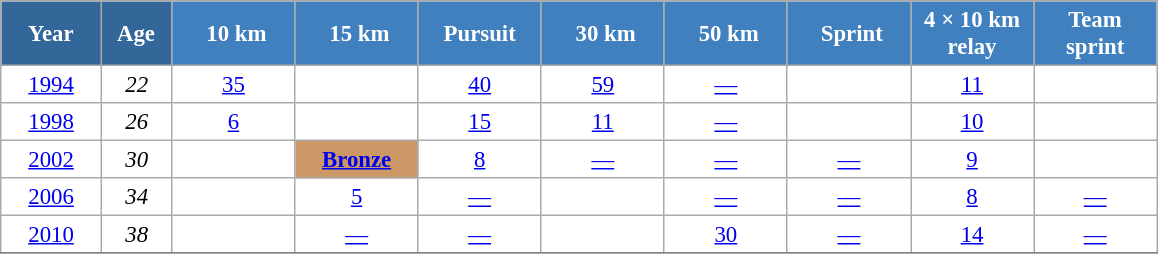<table class="wikitable" style="font-size:95%; text-align:center; border:grey solid 1px; border-collapse:collapse; background:#ffffff;">
<tr>
<th style="background-color:#369; color:white; width:60px;"> Year </th>
<th style="background-color:#369; color:white; width:40px;"> Age </th>
<th style="background-color:#4180be; color:white; width:75px;"> 10 km</th>
<th style="background-color:#4180be; color:white; width:75px;"> 15 km</th>
<th style="background-color:#4180be; color:white; width:75px;"> Pursuit </th>
<th style="background-color:#4180be; color:white; width:75px;"> 30 km</th>
<th style="background-color:#4180be; color:white; width:75px;"> 50 km</th>
<th style="background-color:#4180be; color:white; width:75px;"> Sprint</th>
<th style="background-color:#4180be; color:white; width:75px;"> 4 × 10 km <br> relay </th>
<th style="background-color:#4180be; color:white; width:75px;"> Team <br> sprint </th>
</tr>
<tr>
<td><a href='#'>1994</a></td>
<td><em>22</em></td>
<td><a href='#'>35</a></td>
<td></td>
<td><a href='#'>40</a></td>
<td><a href='#'>59</a></td>
<td><a href='#'>—</a></td>
<td></td>
<td><a href='#'>11</a></td>
<td></td>
</tr>
<tr>
<td><a href='#'>1998</a></td>
<td><em>26</em></td>
<td><a href='#'>6</a></td>
<td></td>
<td><a href='#'>15</a></td>
<td><a href='#'>11</a></td>
<td><a href='#'>—</a></td>
<td></td>
<td><a href='#'>10</a></td>
<td></td>
</tr>
<tr>
<td><a href='#'>2002</a></td>
<td><em>30</em></td>
<td></td>
<td bgcolor="cc9966"><a href='#'><strong>Bronze</strong></a></td>
<td><a href='#'>8</a></td>
<td><a href='#'>—</a></td>
<td><a href='#'>—</a></td>
<td><a href='#'>—</a></td>
<td><a href='#'>9</a></td>
<td></td>
</tr>
<tr>
<td><a href='#'>2006</a></td>
<td><em>34</em></td>
<td></td>
<td><a href='#'>5</a></td>
<td><a href='#'>—</a></td>
<td></td>
<td><a href='#'>—</a></td>
<td><a href='#'>—</a></td>
<td><a href='#'>8</a></td>
<td><a href='#'>—</a></td>
</tr>
<tr>
<td><a href='#'>2010</a></td>
<td><em>38</em></td>
<td></td>
<td><a href='#'>—</a></td>
<td><a href='#'>—</a></td>
<td></td>
<td><a href='#'>30</a></td>
<td><a href='#'>—</a></td>
<td><a href='#'>14</a></td>
<td><a href='#'>—</a></td>
</tr>
<tr>
</tr>
</table>
